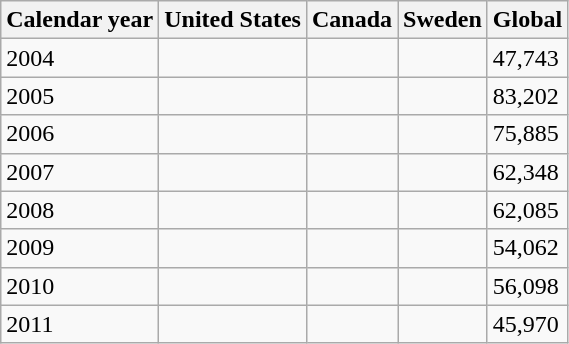<table class="wikitable">
<tr>
<th>Calendar year</th>
<th>United States</th>
<th>Canada</th>
<th>Sweden</th>
<th>Global</th>
</tr>
<tr>
<td>2004</td>
<td></td>
<td></td>
<td></td>
<td>47,743</td>
</tr>
<tr>
<td>2005</td>
<td></td>
<td></td>
<td></td>
<td>83,202</td>
</tr>
<tr>
<td>2006</td>
<td></td>
<td></td>
<td></td>
<td>75,885</td>
</tr>
<tr>
<td>2007</td>
<td></td>
<td></td>
<td></td>
<td>62,348</td>
</tr>
<tr>
<td>2008</td>
<td></td>
<td></td>
<td></td>
<td>62,085</td>
</tr>
<tr>
<td>2009</td>
<td></td>
<td></td>
<td></td>
<td>54,062</td>
</tr>
<tr>
<td>2010</td>
<td></td>
<td></td>
<td></td>
<td>56,098</td>
</tr>
<tr>
<td>2011</td>
<td></td>
<td></td>
<td></td>
<td>45,970</td>
</tr>
</table>
